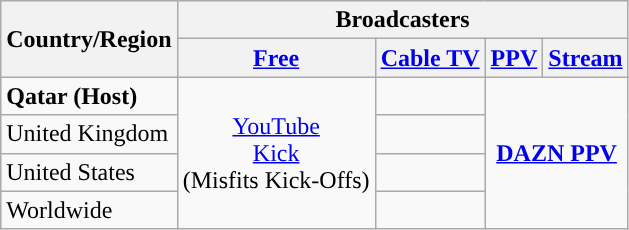<table class="wikitable">
<tr>
<th rowspan="2">Country/Region</th>
<th colspan="4">Broadcasters</th>
</tr>
<tr>
<th><a href='#'>Free</a></th>
<th><a href='#'>Cable TV</a></th>
<th><a href='#'>PPV</a></th>
<th><a href='#'>Stream</a></th>
</tr>
<tr>
<td><strong>Qatar (Host)</strong></td>
<td rowspan="4" align="center"><a href='#'>YouTube</a> <br> <a href='#'>Kick</a> <br> (Misfits Kick-Offs)</td>
<td></td>
<td rowspan="4" align="center" colspan="2"><strong><a href='#'>DAZN PPV</a></strong></td>
</tr>
<tr>
<td>United Kingdom</td>
<td></td>
</tr>
<tr>
<td>United States</td>
<td></td>
</tr>
<tr>
<td>Worldwide</td>
<td></td>
</tr>
</table>
